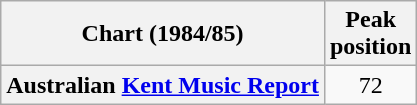<table class="wikitable sortable plainrowheaders">
<tr>
<th>Chart (1984/85)</th>
<th>Peak<br>position</th>
</tr>
<tr>
<th scope="row">Australian <a href='#'>Kent Music Report</a></th>
<td style="text-align:center;">72</td>
</tr>
</table>
